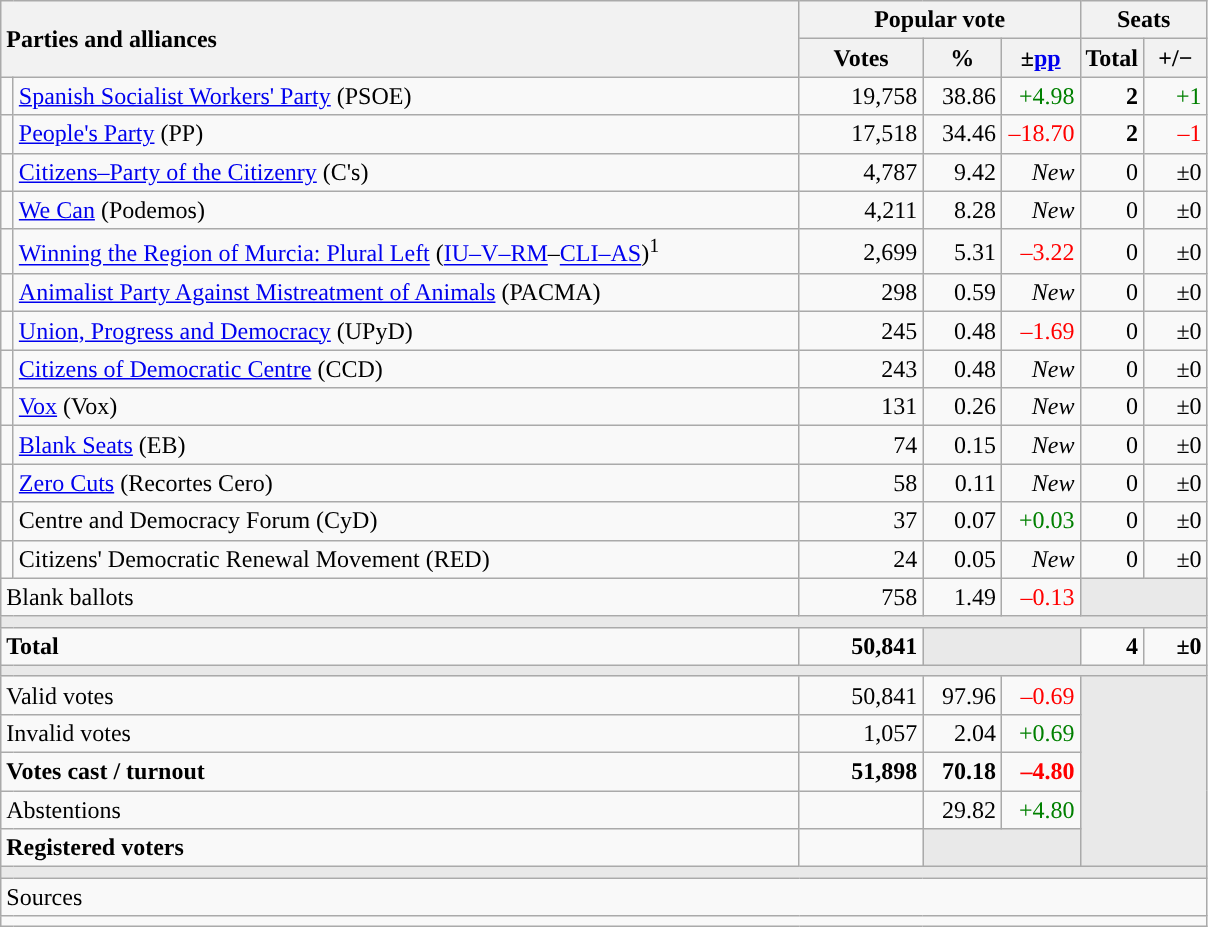<table class="wikitable" style="text-align:right;">
<tr>
<th style="text-align:left;" rowspan="2" colspan="2" width="525">Parties and alliances</th>
<th colspan="3">Popular vote</th>
<th colspan="2">Seats</th>
</tr>
<tr>
<th width="75">Votes</th>
<th width="45">%</th>
<th width="45">±<a href='#'>pp</a></th>
<th width="35">Total</th>
<th width="35">+/−</th>
</tr>
<tr>
<td width="1" style="color:inherit;background:"></td>
<td align="left"><a href='#'>Spanish Socialist Workers' Party</a> (PSOE)</td>
<td>19,758</td>
<td>38.86</td>
<td style="color:green;">+4.98</td>
<td><strong>2</strong></td>
<td style="color:green;">+1</td>
</tr>
<tr>
<td style="color:inherit;background:"></td>
<td align="left"><a href='#'>People's Party</a> (PP)</td>
<td>17,518</td>
<td>34.46</td>
<td style="color:red;">–18.70</td>
<td><strong>2</strong></td>
<td style="color:red;">–1</td>
</tr>
<tr>
<td style="color:inherit;background:"></td>
<td align="left"><a href='#'>Citizens–Party of the Citizenry</a> (C's)</td>
<td>4,787</td>
<td>9.42</td>
<td><em>New</em></td>
<td>0</td>
<td>±0</td>
</tr>
<tr>
<td style="color:inherit;background:"></td>
<td align="left"><a href='#'>We Can</a> (Podemos)</td>
<td>4,211</td>
<td>8.28</td>
<td><em>New</em></td>
<td>0</td>
<td>±0</td>
</tr>
<tr>
<td style="color:inherit;background:"></td>
<td align="left"><a href='#'>Winning the Region of Murcia: Plural Left</a> (<a href='#'>IU–V–RM</a>–<a href='#'>CLI–AS</a>)<sup>1</sup></td>
<td>2,699</td>
<td>5.31</td>
<td style="color:red;">–3.22</td>
<td>0</td>
<td>±0</td>
</tr>
<tr>
<td style="color:inherit;background:"></td>
<td align="left"><a href='#'>Animalist Party Against Mistreatment of Animals</a> (PACMA)</td>
<td>298</td>
<td>0.59</td>
<td><em>New</em></td>
<td>0</td>
<td>±0</td>
</tr>
<tr>
<td style="color:inherit;background:"></td>
<td align="left"><a href='#'>Union, Progress and Democracy</a> (UPyD)</td>
<td>245</td>
<td>0.48</td>
<td style="color:red;">–1.69</td>
<td>0</td>
<td>±0</td>
</tr>
<tr>
<td style="color:inherit;background:"></td>
<td align="left"><a href='#'>Citizens of Democratic Centre</a> (CCD)</td>
<td>243</td>
<td>0.48</td>
<td><em>New</em></td>
<td>0</td>
<td>±0</td>
</tr>
<tr>
<td style="color:inherit;background:"></td>
<td align="left"><a href='#'>Vox</a> (Vox)</td>
<td>131</td>
<td>0.26</td>
<td><em>New</em></td>
<td>0</td>
<td>±0</td>
</tr>
<tr>
<td style="color:inherit;background:"></td>
<td align="left"><a href='#'>Blank Seats</a> (EB)</td>
<td>74</td>
<td>0.15</td>
<td><em>New</em></td>
<td>0</td>
<td>±0</td>
</tr>
<tr>
<td style="color:inherit;background:"></td>
<td align="left"><a href='#'>Zero Cuts</a> (Recortes Cero)</td>
<td>58</td>
<td>0.11</td>
<td><em>New</em></td>
<td>0</td>
<td>±0</td>
</tr>
<tr>
<td style="color:inherit;background:"></td>
<td align="left">Centre and Democracy Forum (CyD)</td>
<td>37</td>
<td>0.07</td>
<td style="color:green;">+0.03</td>
<td>0</td>
<td>±0</td>
</tr>
<tr>
<td style="color:inherit;background:"></td>
<td align="left">Citizens' Democratic Renewal Movement (RED)</td>
<td>24</td>
<td>0.05</td>
<td><em>New</em></td>
<td>0</td>
<td>±0</td>
</tr>
<tr>
<td align="left" colspan="2">Blank ballots</td>
<td>758</td>
<td>1.49</td>
<td style="color:red;">–0.13</td>
<td bgcolor="#E9E9E9" colspan="2"></td>
</tr>
<tr>
<td colspan="7" bgcolor="#E9E9E9"></td>
</tr>
<tr style="font-weight:bold;">
<td align="left" colspan="2">Total</td>
<td>50,841</td>
<td bgcolor="#E9E9E9" colspan="2"></td>
<td>4</td>
<td>±0</td>
</tr>
<tr>
<td colspan="7" bgcolor="#E9E9E9"></td>
</tr>
<tr>
<td align="left" colspan="2">Valid votes</td>
<td>50,841</td>
<td>97.96</td>
<td style="color:red;">–0.69</td>
<td bgcolor="#E9E9E9" colspan="2" rowspan="5"></td>
</tr>
<tr>
<td align="left" colspan="2">Invalid votes</td>
<td>1,057</td>
<td>2.04</td>
<td style="color:green;">+0.69</td>
</tr>
<tr style="font-weight:bold;">
<td align="left" colspan="2">Votes cast / turnout</td>
<td>51,898</td>
<td>70.18</td>
<td style="color:red;">–4.80</td>
</tr>
<tr>
<td align="left" colspan="2">Abstentions</td>
<td></td>
<td>29.82</td>
<td style="color:green;">+4.80</td>
</tr>
<tr style="font-weight:bold;">
<td align="left" colspan="2">Registered voters</td>
<td></td>
<td bgcolor="#E9E9E9" colspan="2"></td>
</tr>
<tr>
<td colspan="7" bgcolor="#E9E9E9"></td>
</tr>
<tr>
<td align="left" colspan="7">Sources</td>
</tr>
<tr>
<td colspan="7" style="text-align:left; max-width:790px;"></td>
</tr>
</table>
